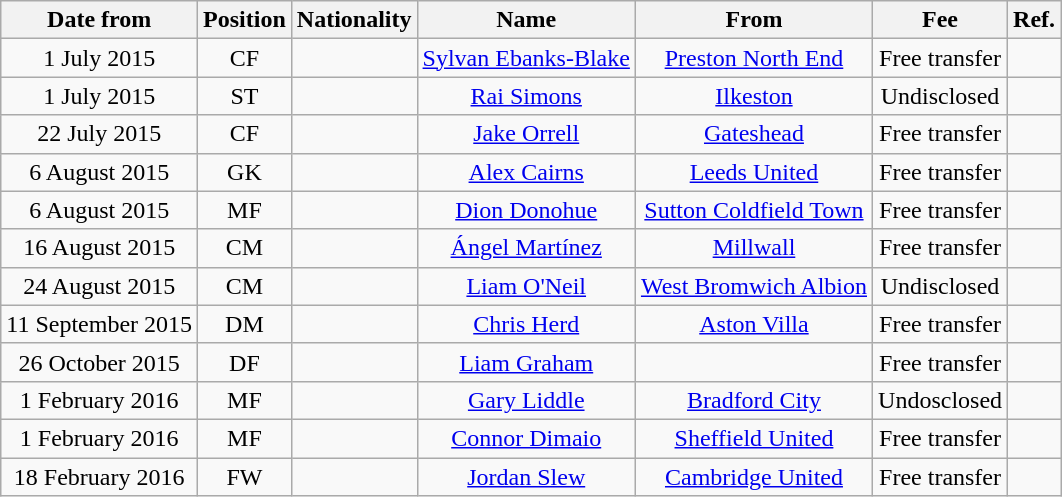<table class="wikitable" style="text-align:center;">
<tr>
<th>Date from</th>
<th>Position</th>
<th>Nationality</th>
<th>Name</th>
<th>From</th>
<th>Fee</th>
<th>Ref.</th>
</tr>
<tr>
<td>1 July 2015</td>
<td>CF</td>
<td></td>
<td><a href='#'>Sylvan Ebanks-Blake</a></td>
<td><a href='#'>Preston North End</a></td>
<td>Free transfer</td>
<td></td>
</tr>
<tr>
<td>1 July 2015</td>
<td>ST</td>
<td></td>
<td><a href='#'>Rai Simons</a></td>
<td><a href='#'>Ilkeston</a></td>
<td>Undisclosed</td>
<td></td>
</tr>
<tr>
<td>22 July 2015</td>
<td>CF</td>
<td></td>
<td><a href='#'>Jake Orrell</a></td>
<td><a href='#'>Gateshead</a></td>
<td>Free transfer</td>
<td></td>
</tr>
<tr>
<td>6 August 2015</td>
<td>GK</td>
<td></td>
<td><a href='#'>Alex Cairns</a></td>
<td><a href='#'>Leeds United</a></td>
<td>Free transfer</td>
<td></td>
</tr>
<tr>
<td>6 August 2015</td>
<td>MF</td>
<td></td>
<td><a href='#'>Dion Donohue</a></td>
<td><a href='#'>Sutton Coldfield Town</a></td>
<td>Free transfer</td>
<td></td>
</tr>
<tr>
<td>16 August 2015</td>
<td>CM</td>
<td></td>
<td><a href='#'>Ángel Martínez</a></td>
<td><a href='#'>Millwall</a></td>
<td>Free transfer</td>
<td></td>
</tr>
<tr>
<td>24 August 2015</td>
<td>CM</td>
<td></td>
<td><a href='#'>Liam O'Neil</a></td>
<td><a href='#'>West Bromwich Albion</a></td>
<td>Undisclosed</td>
<td></td>
</tr>
<tr>
<td>11 September 2015</td>
<td>DM</td>
<td></td>
<td><a href='#'>Chris Herd</a></td>
<td><a href='#'>Aston Villa</a></td>
<td>Free transfer</td>
<td></td>
</tr>
<tr>
<td>26 October 2015</td>
<td>DF</td>
<td></td>
<td><a href='#'>Liam Graham</a></td>
<td></td>
<td>Free transfer</td>
<td></td>
</tr>
<tr>
<td>1 February 2016</td>
<td>MF</td>
<td></td>
<td><a href='#'>Gary Liddle</a></td>
<td><a href='#'>Bradford City</a></td>
<td>Undosclosed</td>
<td></td>
</tr>
<tr>
<td>1 February 2016</td>
<td>MF</td>
<td></td>
<td><a href='#'>Connor Dimaio</a></td>
<td><a href='#'>Sheffield United</a></td>
<td>Free transfer</td>
<td></td>
</tr>
<tr>
<td>18 February 2016</td>
<td>FW</td>
<td></td>
<td><a href='#'>Jordan Slew</a></td>
<td><a href='#'>Cambridge United</a></td>
<td>Free transfer</td>
<td></td>
</tr>
</table>
